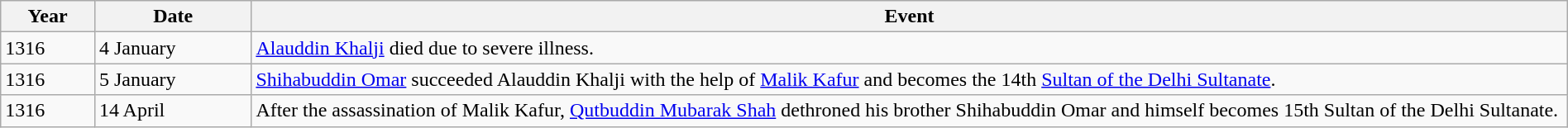<table class="wikitable" style="width:100%">
<tr>
<th style="width:6%">Year</th>
<th style="width:10%">Date</th>
<th>Event</th>
</tr>
<tr>
<td>1316</td>
<td>4 January</td>
<td><a href='#'>Alauddin Khalji</a> died due to severe illness.</td>
</tr>
<tr>
<td>1316</td>
<td>5 January</td>
<td><a href='#'>Shihabuddin Omar</a> succeeded Alauddin Khalji with the help of <a href='#'>Malik Kafur</a> and becomes the 14th <a href='#'>Sultan of the Delhi Sultanate</a>.</td>
</tr>
<tr>
<td>1316</td>
<td>14 April</td>
<td>After the assassination of Malik Kafur, <a href='#'>Qutbuddin Mubarak Shah</a> dethroned his brother Shihabuddin Omar and himself becomes 15th Sultan of the Delhi Sultanate.</td>
</tr>
</table>
